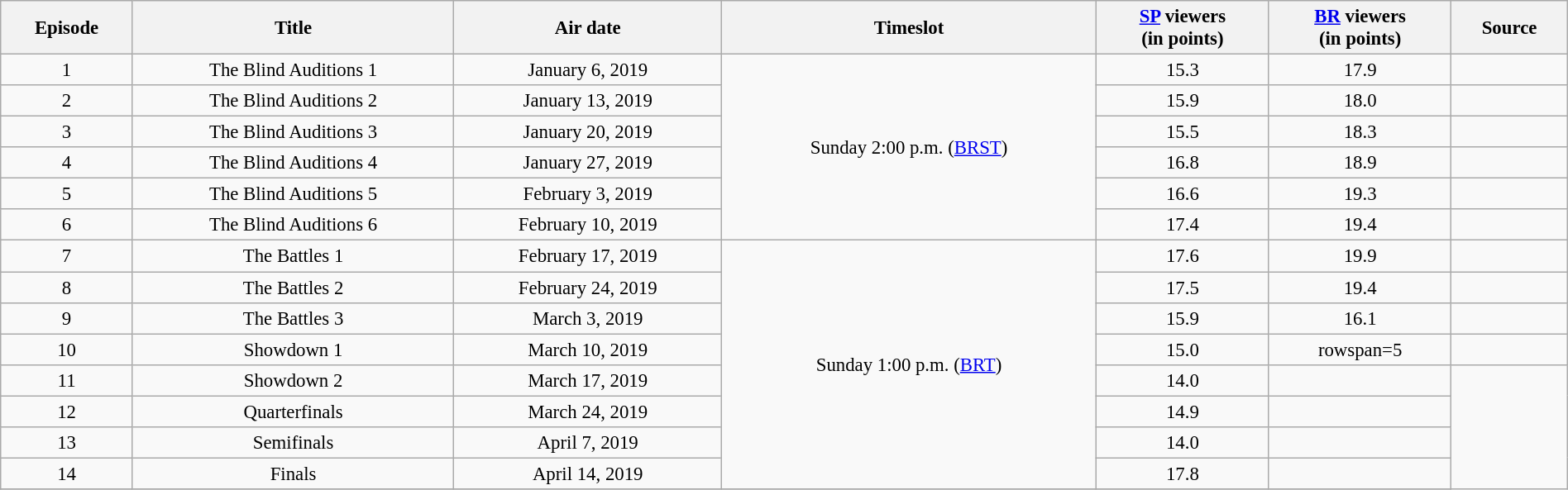<table class="wikitable sortable" style="text-align:center; font-size:95%; width: 100%">
<tr>
<th>Episode</th>
<th>Title</th>
<th>Air date</th>
<th>Timeslot</th>
<th><a href='#'>SP</a> viewers<br>(in points)</th>
<th><a href='#'>BR</a> viewers<br>(in points)</th>
<th>Source</th>
</tr>
<tr>
<td>1</td>
<td>The Blind Auditions 1</td>
<td>January 6, 2019</td>
<td rowspan=6>Sunday 2:00 p.m.  (<a href='#'>BRST</a>)</td>
<td>15.3</td>
<td>17.9</td>
<td></td>
</tr>
<tr>
<td>2</td>
<td>The Blind Auditions 2</td>
<td>January 13, 2019</td>
<td>15.9</td>
<td>18.0</td>
<td></td>
</tr>
<tr>
<td>3</td>
<td>The Blind Auditions 3</td>
<td>January 20, 2019</td>
<td>15.5</td>
<td>18.3</td>
<td></td>
</tr>
<tr>
<td>4</td>
<td>The Blind Auditions 4</td>
<td>January 27, 2019</td>
<td>16.8</td>
<td>18.9</td>
<td></td>
</tr>
<tr>
<td>5</td>
<td>The Blind Auditions 5</td>
<td>February 3, 2019</td>
<td>16.6</td>
<td>19.3</td>
<td></td>
</tr>
<tr>
<td>6</td>
<td>The Blind Auditions 6</td>
<td>February 10, 2019</td>
<td>17.4</td>
<td>19.4</td>
<td></td>
</tr>
<tr>
<td>7</td>
<td>The Battles 1</td>
<td>February 17, 2019</td>
<td rowspan=8>Sunday 1:00 p.m.  (<a href='#'>BRT</a>)</td>
<td>17.6</td>
<td>19.9</td>
<td></td>
</tr>
<tr>
<td>8</td>
<td>The Battles 2</td>
<td>February 24, 2019</td>
<td>17.5</td>
<td>19.4</td>
<td></td>
</tr>
<tr>
<td>9</td>
<td>The Battles 3</td>
<td>March 3, 2019</td>
<td>15.9</td>
<td>16.1</td>
<td></td>
</tr>
<tr>
<td>10</td>
<td>Showdown 1</td>
<td>March 10, 2019</td>
<td>15.0</td>
<td>rowspan=5 </td>
<td></td>
</tr>
<tr>
<td>11</td>
<td>Showdown 2</td>
<td>March 17, 2019</td>
<td>14.0</td>
<td></td>
</tr>
<tr>
<td>12</td>
<td>Quarterfinals</td>
<td>March 24, 2019</td>
<td>14.9</td>
<td></td>
</tr>
<tr>
<td>13</td>
<td>Semifinals</td>
<td>April 7, 2019</td>
<td>14.0</td>
<td></td>
</tr>
<tr>
<td>14</td>
<td>Finals</td>
<td>April 14, 2019</td>
<td>17.8</td>
<td></td>
</tr>
<tr>
</tr>
</table>
